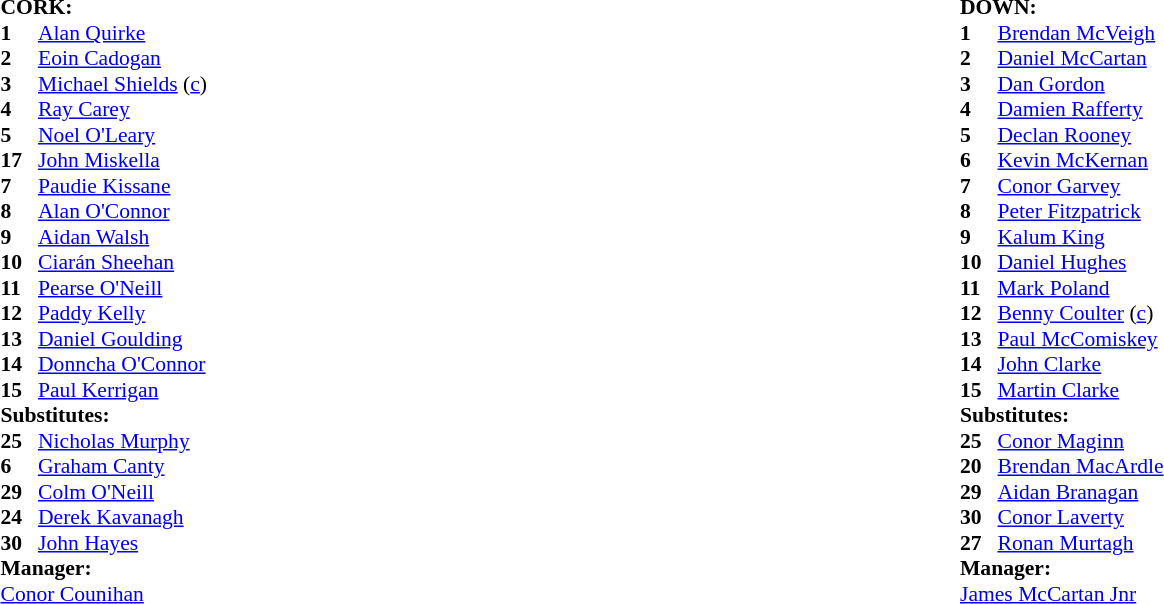<table width="75%">
<tr>
<td valign="top" width="50%"><br><table style="font-size: 90%" cellspacing="0" cellpadding="0">
<tr>
<td colspan="4"><strong>CORK:</strong></td>
</tr>
<tr>
<th width=25></th>
</tr>
<tr>
<td><strong>1</strong></td>
<td><a href='#'>Alan Quirke</a></td>
</tr>
<tr>
<td><strong>2</strong></td>
<td><a href='#'>Eoin Cadogan</a></td>
</tr>
<tr>
<td><strong>3</strong></td>
<td><a href='#'>Michael Shields</a> (<a href='#'>c</a>)</td>
</tr>
<tr>
<td><strong>4</strong></td>
<td><a href='#'>Ray Carey</a></td>
</tr>
<tr>
<td><strong>5</strong></td>
<td><a href='#'>Noel O'Leary</a></td>
</tr>
<tr>
<td><strong>17</strong></td>
<td><a href='#'>John Miskella</a></td>
<td></td>
</tr>
<tr>
<td><strong>7</strong></td>
<td><a href='#'>Paudie Kissane</a></td>
<td></td>
<td></td>
</tr>
<tr>
<td><strong>8</strong></td>
<td><a href='#'>Alan O'Connor</a></td>
<td></td>
<td></td>
</tr>
<tr>
<td><strong>9</strong></td>
<td><a href='#'>Aidan Walsh</a></td>
</tr>
<tr>
<td><strong>10</strong></td>
<td><a href='#'>Ciarán Sheehan</a></td>
</tr>
<tr>
<td><strong>11</strong></td>
<td><a href='#'>Pearse O'Neill</a></td>
<td></td>
<td></td>
</tr>
<tr>
<td><strong>12</strong></td>
<td><a href='#'>Paddy Kelly</a></td>
</tr>
<tr>
<td><strong>13</strong></td>
<td><a href='#'>Daniel Goulding</a></td>
</tr>
<tr>
<td><strong>14</strong></td>
<td><a href='#'>Donncha O'Connor</a></td>
<td></td>
</tr>
<tr>
<td><strong>15</strong></td>
<td><a href='#'>Paul Kerrigan</a></td>
<td></td>
<td></td>
</tr>
<tr>
<td colspan=3><strong>Substitutes:</strong></td>
</tr>
<tr>
<td><strong>25</strong></td>
<td><a href='#'>Nicholas Murphy</a></td>
<td></td>
<td></td>
</tr>
<tr>
<td><strong>6</strong></td>
<td><a href='#'>Graham Canty</a></td>
<td></td>
<td></td>
</tr>
<tr>
<td><strong>29</strong></td>
<td><a href='#'>Colm O'Neill</a></td>
<td></td>
<td></td>
</tr>
<tr>
<td><strong>24</strong></td>
<td><a href='#'>Derek Kavanagh</a></td>
<td></td>
<td></td>
</tr>
<tr>
<td><strong>30</strong></td>
<td><a href='#'>John Hayes</a></td>
<td></td>
<td></td>
</tr>
<tr>
<td colspan=3><strong>Manager:</strong></td>
</tr>
<tr>
<td colspan=3><a href='#'>Conor Counihan</a></td>
</tr>
</table>
</td>
<td valign="top" width="50%"><br><table style="font-size: 90%" cellspacing="0" cellpadding="0" align=center>
<tr>
<td colspan="4"><strong>DOWN:</strong></td>
</tr>
<tr>
<th width=25></th>
</tr>
<tr>
<td><strong>1</strong></td>
<td><a href='#'>Brendan McVeigh</a></td>
</tr>
<tr>
<td><strong>2</strong></td>
<td><a href='#'>Daniel McCartan</a></td>
</tr>
<tr>
<td><strong>3</strong></td>
<td><a href='#'>Dan Gordon</a></td>
<td></td>
</tr>
<tr>
<td><strong>4</strong></td>
<td><a href='#'>Damien Rafferty</a></td>
<td></td>
<td></td>
</tr>
<tr>
<td><strong>5</strong></td>
<td><a href='#'>Declan Rooney</a></td>
</tr>
<tr>
<td><strong>6</strong></td>
<td><a href='#'>Kevin McKernan</a></td>
</tr>
<tr>
<td><strong>7</strong></td>
<td><a href='#'>Conor Garvey</a></td>
</tr>
<tr>
<td><strong>8</strong></td>
<td><a href='#'>Peter Fitzpatrick</a></td>
<td></td>
</tr>
<tr>
<td><strong>9</strong></td>
<td><a href='#'>Kalum King</a></td>
<td></td>
<td></td>
</tr>
<tr>
<td><strong>10</strong></td>
<td><a href='#'>Daniel Hughes</a></td>
</tr>
<tr>
<td><strong>11</strong></td>
<td><a href='#'>Mark Poland</a></td>
<td></td>
<td></td>
</tr>
<tr>
<td><strong>12</strong></td>
<td><a href='#'>Benny Coulter</a> (<a href='#'>c</a>)</td>
<td></td>
</tr>
<tr>
<td><strong>13</strong></td>
<td><a href='#'>Paul McComiskey</a></td>
<td></td>
<td></td>
</tr>
<tr>
<td><strong>14</strong></td>
<td><a href='#'>John Clarke</a></td>
<td></td>
<td></td>
</tr>
<tr>
<td><strong>15</strong></td>
<td><a href='#'>Martin Clarke</a></td>
</tr>
<tr>
<td colspan=3><strong>Substitutes:</strong></td>
</tr>
<tr>
<td><strong>25</strong></td>
<td><a href='#'>Conor Maginn</a></td>
<td></td>
<td></td>
</tr>
<tr>
<td><strong>20</strong></td>
<td><a href='#'>Brendan MacArdle</a></td>
<td></td>
<td></td>
</tr>
<tr>
<td><strong>29</strong></td>
<td><a href='#'>Aidan Branagan</a></td>
<td></td>
<td></td>
</tr>
<tr>
<td><strong>30</strong></td>
<td><a href='#'>Conor Laverty</a></td>
<td></td>
<td></td>
</tr>
<tr>
<td><strong>27</strong></td>
<td><a href='#'>Ronan Murtagh</a></td>
<td></td>
<td></td>
</tr>
<tr>
<td colspan=3><strong>Manager:</strong></td>
</tr>
<tr>
<td colspan=4><a href='#'>James McCartan Jnr</a></td>
</tr>
</table>
</td>
</tr>
</table>
